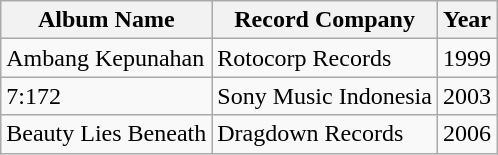<table class="wikitable">
<tr>
<th>Album Name</th>
<th>Record Company</th>
<th>Year</th>
</tr>
<tr>
<td>Ambang Kepunahan</td>
<td>Rotocorp Records</td>
<td>1999</td>
</tr>
<tr>
<td>7:172</td>
<td>Sony Music Indonesia</td>
<td>2003</td>
</tr>
<tr>
<td>Beauty Lies Beneath</td>
<td>Dragdown Records</td>
<td>2006</td>
</tr>
</table>
